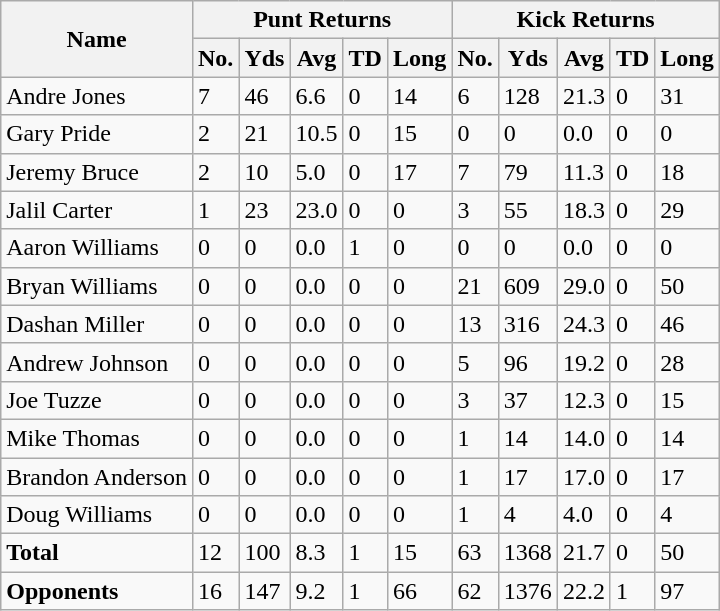<table class="wikitable" style="white-space:nowrap;">
<tr>
<th rowspan="2">Name</th>
<th colspan="5">Punt Returns</th>
<th colspan="5">Kick Returns</th>
</tr>
<tr>
<th>No.</th>
<th>Yds</th>
<th>Avg</th>
<th>TD</th>
<th>Long</th>
<th>No.</th>
<th>Yds</th>
<th>Avg</th>
<th>TD</th>
<th>Long</th>
</tr>
<tr>
<td>Andre Jones</td>
<td>7</td>
<td>46</td>
<td>6.6</td>
<td>0</td>
<td>14</td>
<td>6</td>
<td>128</td>
<td>21.3</td>
<td>0</td>
<td>31</td>
</tr>
<tr>
<td>Gary Pride</td>
<td>2</td>
<td>21</td>
<td>10.5</td>
<td>0</td>
<td>15</td>
<td>0</td>
<td>0</td>
<td>0.0</td>
<td>0</td>
<td>0</td>
</tr>
<tr>
<td>Jeremy Bruce</td>
<td>2</td>
<td>10</td>
<td>5.0</td>
<td>0</td>
<td>17</td>
<td>7</td>
<td>79</td>
<td>11.3</td>
<td>0</td>
<td>18</td>
</tr>
<tr>
<td>Jalil Carter</td>
<td>1</td>
<td>23</td>
<td>23.0</td>
<td>0</td>
<td>0</td>
<td>3</td>
<td>55</td>
<td>18.3</td>
<td>0</td>
<td>29</td>
</tr>
<tr>
<td>Aaron Williams</td>
<td>0</td>
<td>0</td>
<td>0.0</td>
<td>1</td>
<td>0</td>
<td>0</td>
<td>0</td>
<td>0.0</td>
<td>0</td>
<td>0</td>
</tr>
<tr>
<td>Bryan Williams</td>
<td>0</td>
<td>0</td>
<td>0.0</td>
<td>0</td>
<td>0</td>
<td>21</td>
<td>609</td>
<td>29.0</td>
<td>0</td>
<td>50</td>
</tr>
<tr>
<td>Dashan Miller</td>
<td>0</td>
<td>0</td>
<td>0.0</td>
<td>0</td>
<td>0</td>
<td>13</td>
<td>316</td>
<td>24.3</td>
<td>0</td>
<td>46</td>
</tr>
<tr>
<td>Andrew Johnson</td>
<td>0</td>
<td>0</td>
<td>0.0</td>
<td>0</td>
<td>0</td>
<td>5</td>
<td>96</td>
<td>19.2</td>
<td>0</td>
<td>28</td>
</tr>
<tr>
<td>Joe Tuzze</td>
<td>0</td>
<td>0</td>
<td>0.0</td>
<td>0</td>
<td>0</td>
<td>3</td>
<td>37</td>
<td>12.3</td>
<td>0</td>
<td>15</td>
</tr>
<tr>
<td>Mike Thomas</td>
<td>0</td>
<td>0</td>
<td>0.0</td>
<td>0</td>
<td>0</td>
<td>1</td>
<td>14</td>
<td>14.0</td>
<td>0</td>
<td>14</td>
</tr>
<tr>
<td>Brandon Anderson</td>
<td>0</td>
<td>0</td>
<td>0.0</td>
<td>0</td>
<td>0</td>
<td>1</td>
<td>17</td>
<td>17.0</td>
<td>0</td>
<td>17</td>
</tr>
<tr>
<td>Doug Williams</td>
<td>0</td>
<td>0</td>
<td>0.0</td>
<td>0</td>
<td>0</td>
<td>1</td>
<td>4</td>
<td>4.0</td>
<td>0</td>
<td>4</td>
</tr>
<tr>
<td><strong>Total</strong></td>
<td>12</td>
<td>100</td>
<td>8.3</td>
<td>1</td>
<td>15</td>
<td>63</td>
<td>1368</td>
<td>21.7</td>
<td>0</td>
<td>50</td>
</tr>
<tr>
<td><strong>Opponents</strong></td>
<td>16</td>
<td>147</td>
<td>9.2</td>
<td>1</td>
<td>66</td>
<td>62</td>
<td>1376</td>
<td>22.2</td>
<td>1</td>
<td>97</td>
</tr>
</table>
